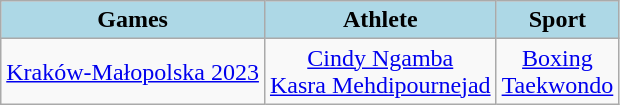<table class="wikitable" style="text-align:center">
<tr>
<th style="background-color:lightblue">Games</th>
<th style="background-color:lightblue">Athlete</th>
<th style="background-color:lightblue">Sport</th>
</tr>
<tr>
<td> <a href='#'>Kraków-Małopolska 2023</a></td>
<td><a href='#'>Cindy Ngamba</a><br><a href='#'>Kasra Mehdipournejad</a></td>
<td><a href='#'>Boxing</a><br><a href='#'>Taekwondo</a></td>
</tr>
</table>
